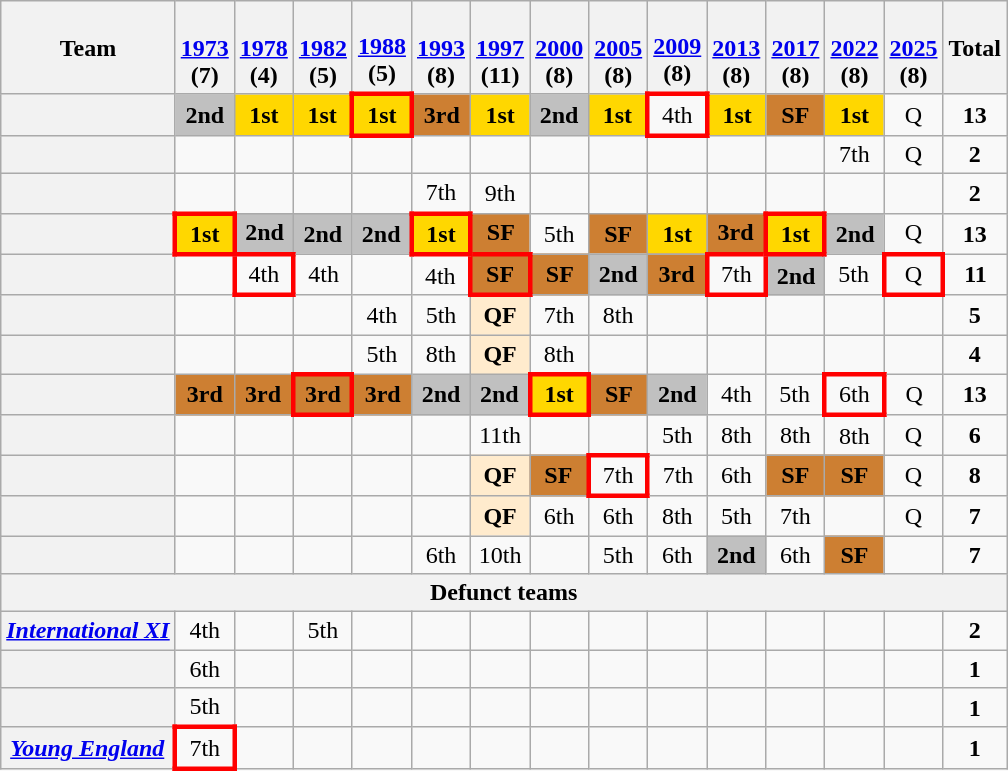<table class="wikitable plainrowheaders" style="text-align: center;">
<tr>
<th scope="col">Team</th>
<th scope="col"><br><a href='#'>1973</a><br> (7)</th>
<th scope="col"><br><a href='#'>1978</a><br> (4)</th>
<th scope="col"><br><a href='#'>1982</a><br> (5)</th>
<th scope="col"><br><a href='#'>1988</a><br> (5)</th>
<th scope="col"><br><a href='#'>1993</a><br> (8)</th>
<th scope="col"><br><a href='#'>1997</a><br> (11)</th>
<th scope="col"><br><a href='#'>2000</a><br> (8)</th>
<th scope="col"><br><a href='#'>2005</a><br> (8)</th>
<th scope="col"><br><a href='#'>2009</a><br> (8)</th>
<th scope="col"><br><a href='#'>2013</a><br> (8)</th>
<th scope="col"><br><a href='#'>2017</a><br> (8)</th>
<th scope="col"><br><a href='#'>2022</a><br> (8)</th>
<th scope="col"><br><a href='#'>2025</a><br> (8)</th>
<th>Total</th>
</tr>
<tr>
<th scope="row"></th>
<td bgcolor=silver><strong>2nd</strong></td>
<td bgcolor=gold><strong>1st</strong></td>
<td bgcolor=gold><strong>1st</strong></td>
<td style="border: 3px solid red" bgcolor=gold><strong>1st</strong></td>
<td bgcolor=#CD7F32><strong>3rd</strong></td>
<td bgcolor=gold><strong>1st</strong></td>
<td bgcolor=silver><strong>2nd</strong></td>
<td bgcolor=gold><strong>1st</strong></td>
<td style="border: 3px solid red">4th</td>
<td bgcolor=gold><strong>1st</strong></td>
<td bgcolor=#CD7F32><strong>SF</strong></td>
<td bgcolor=gold><strong>1st</strong></td>
<td>Q</td>
<td><strong>13</strong></td>
</tr>
<tr>
<th scope="row"></th>
<td></td>
<td></td>
<td></td>
<td></td>
<td></td>
<td></td>
<td></td>
<td></td>
<td></td>
<td></td>
<td></td>
<td>7th</td>
<td>Q</td>
<td><strong>2</strong></td>
</tr>
<tr>
<th scope="row"></th>
<td></td>
<td></td>
<td></td>
<td></td>
<td>7th</td>
<td>9th</td>
<td></td>
<td></td>
<td></td>
<td></td>
<td></td>
<td></td>
<td></td>
<td><strong>2</strong></td>
</tr>
<tr>
<th scope="row"></th>
<td style="border: 3px solid red" bgcolor=gold><strong>1st</strong></td>
<td bgcolor=silver><strong>2nd</strong></td>
<td bgcolor=silver><strong>2nd</strong></td>
<td bgcolor=silver><strong>2nd</strong></td>
<td style="border: 3px solid red" bgcolor=gold><strong>1st</strong></td>
<td bgcolor=#CD7F32><strong>SF</strong></td>
<td>5th</td>
<td bgcolor=#CD7F32><strong>SF</strong></td>
<td bgcolor=gold><strong>1st</strong></td>
<td bgcolor=#CD7F32><strong>3rd</strong></td>
<td style="border: 3px solid red" bgcolor=gold><strong>1st</strong></td>
<td bgcolor=silver><strong>2nd</strong></td>
<td>Q</td>
<td><strong>13</strong></td>
</tr>
<tr>
<th scope="row"></th>
<td></td>
<td style="border: 3px solid red">4th</td>
<td>4th</td>
<td></td>
<td>4th</td>
<td style="border: 3px solid red" bgcolor=#CD7F32><strong>SF</strong></td>
<td bgcolor=#CD7F32><strong>SF</strong></td>
<td bgcolor=silver><strong>2nd</strong></td>
<td bgcolor=#CD7F32><strong>3rd</strong></td>
<td style="border: 3px solid red">7th</td>
<td bgcolor=silver><strong>2nd</strong></td>
<td>5th</td>
<td style="border: 3px solid red">Q</td>
<td><strong>11</strong></td>
</tr>
<tr>
<th scope="row"></th>
<td></td>
<td></td>
<td></td>
<td>4th</td>
<td>5th</td>
<td bgcolor=#ffebcd><strong>QF</strong></td>
<td>7th</td>
<td>8th</td>
<td></td>
<td></td>
<td></td>
<td></td>
<td></td>
<td><strong>5</strong></td>
</tr>
<tr>
<th scope="row"></th>
<td></td>
<td></td>
<td></td>
<td>5th</td>
<td>8th</td>
<td bgcolor=#ffebcd><strong>QF</strong></td>
<td>8th</td>
<td></td>
<td></td>
<td></td>
<td></td>
<td></td>
<td></td>
<td><strong>4</strong></td>
</tr>
<tr>
<th scope="row"></th>
<td bgcolor=#CD7F32><strong>3rd</strong></td>
<td bgcolor=#CD7F32><strong>3rd</strong></td>
<td style="border: 3px solid red" bgcolor=#CD7F32><strong>3rd</strong></td>
<td bgcolor=#CD7F32><strong>3rd</strong></td>
<td bgcolor=silver><strong>2nd</strong></td>
<td bgcolor=silver><strong>2nd</strong></td>
<td style="border: 3px solid red" bgcolor=gold><strong>1st</strong></td>
<td bgcolor=#CD7F32><strong>SF</strong></td>
<td bgcolor=silver><strong>2nd</strong></td>
<td>4th</td>
<td>5th</td>
<td style="border: 3px solid red">6th</td>
<td>Q</td>
<td><strong>13</strong></td>
</tr>
<tr>
<th scope="row"></th>
<td></td>
<td></td>
<td></td>
<td></td>
<td></td>
<td>11th</td>
<td></td>
<td></td>
<td>5th</td>
<td>8th</td>
<td>8th</td>
<td>8th</td>
<td>Q</td>
<td><strong>6</strong></td>
</tr>
<tr>
<th scope="row"></th>
<td></td>
<td></td>
<td></td>
<td></td>
<td></td>
<td bgcolor=#ffebcd><strong>QF</strong></td>
<td bgcolor=#CD7F32><strong>SF</strong></td>
<td style="border: 3px solid red">7th</td>
<td>7th</td>
<td>6th</td>
<td bgcolor=#CD7F32><strong>SF</strong></td>
<td bgcolor=#CD7F32><strong>SF</strong></td>
<td>Q</td>
<td><strong>8</strong></td>
</tr>
<tr>
<th scope="row"></th>
<td></td>
<td></td>
<td></td>
<td></td>
<td></td>
<td bgcolor=#ffebcd><strong>QF</strong></td>
<td>6th</td>
<td>6th</td>
<td>8th</td>
<td>5th</td>
<td>7th</td>
<td></td>
<td>Q</td>
<td><strong>7</strong></td>
</tr>
<tr>
<th scope="row"></th>
<td></td>
<td></td>
<td></td>
<td></td>
<td>6th</td>
<td>10th</td>
<td></td>
<td>5th</td>
<td>6th</td>
<td bgcolor=silver><strong>2nd</strong></td>
<td>6th</td>
<td bgcolor=#CD7F32><strong>SF</strong></td>
<td></td>
<td><strong>7</strong></td>
</tr>
<tr>
<th colspan="15" align="center">Defunct teams</th>
</tr>
<tr>
<th scope="row"><em><a href='#'>International XI</a></em></th>
<td>4th</td>
<td></td>
<td>5th</td>
<td></td>
<td></td>
<td></td>
<td></td>
<td></td>
<td></td>
<td></td>
<td></td>
<td></td>
<td></td>
<td><strong>2</strong></td>
</tr>
<tr>
<th scope="row"><em></em></th>
<td>6th</td>
<td></td>
<td></td>
<td></td>
<td></td>
<td></td>
<td></td>
<td></td>
<td></td>
<td></td>
<td></td>
<td></td>
<td></td>
<td><strong>1</strong></td>
</tr>
<tr>
<th scope="row"><em></em></th>
<td>5th</td>
<td></td>
<td></td>
<td></td>
<td></td>
<td></td>
<td></td>
<td></td>
<td></td>
<td></td>
<td></td>
<td></td>
<td></td>
<td><strong>1</strong></td>
</tr>
<tr>
<th scope="row"><em> <a href='#'>Young England</a></em></th>
<td style="border: 3px solid red">7th</td>
<td></td>
<td></td>
<td></td>
<td></td>
<td></td>
<td></td>
<td></td>
<td></td>
<td></td>
<td></td>
<td></td>
<td></td>
<td><strong>1</strong></td>
</tr>
</table>
